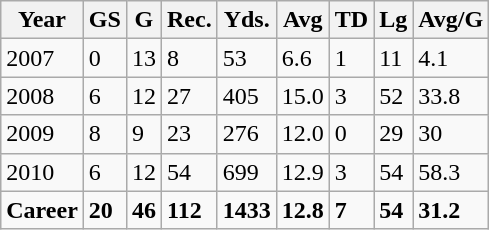<table class="wikitable">
<tr>
<th>Year</th>
<th>GS</th>
<th>G</th>
<th>Rec.</th>
<th>Yds.</th>
<th>Avg</th>
<th>TD</th>
<th>Lg</th>
<th>Avg/G</th>
</tr>
<tr>
<td>2007</td>
<td>0</td>
<td>13</td>
<td>8</td>
<td>53</td>
<td>6.6</td>
<td>1</td>
<td>11</td>
<td>4.1</td>
</tr>
<tr>
<td>2008</td>
<td>6</td>
<td>12</td>
<td>27</td>
<td>405</td>
<td>15.0</td>
<td>3</td>
<td>52</td>
<td>33.8</td>
</tr>
<tr>
<td>2009</td>
<td>8</td>
<td>9</td>
<td>23</td>
<td>276</td>
<td>12.0</td>
<td>0</td>
<td>29</td>
<td>30</td>
</tr>
<tr>
<td>2010</td>
<td>6</td>
<td>12</td>
<td>54</td>
<td>699</td>
<td>12.9</td>
<td>3</td>
<td>54</td>
<td>58.3</td>
</tr>
<tr>
<td><strong>Career</strong></td>
<td><strong>20</strong></td>
<td><strong>46</strong></td>
<td><strong>112</strong></td>
<td><strong>1433</strong></td>
<td><strong>12.8</strong></td>
<td><strong>7</strong></td>
<td><strong>54</strong></td>
<td><strong>31.2</strong></td>
</tr>
</table>
